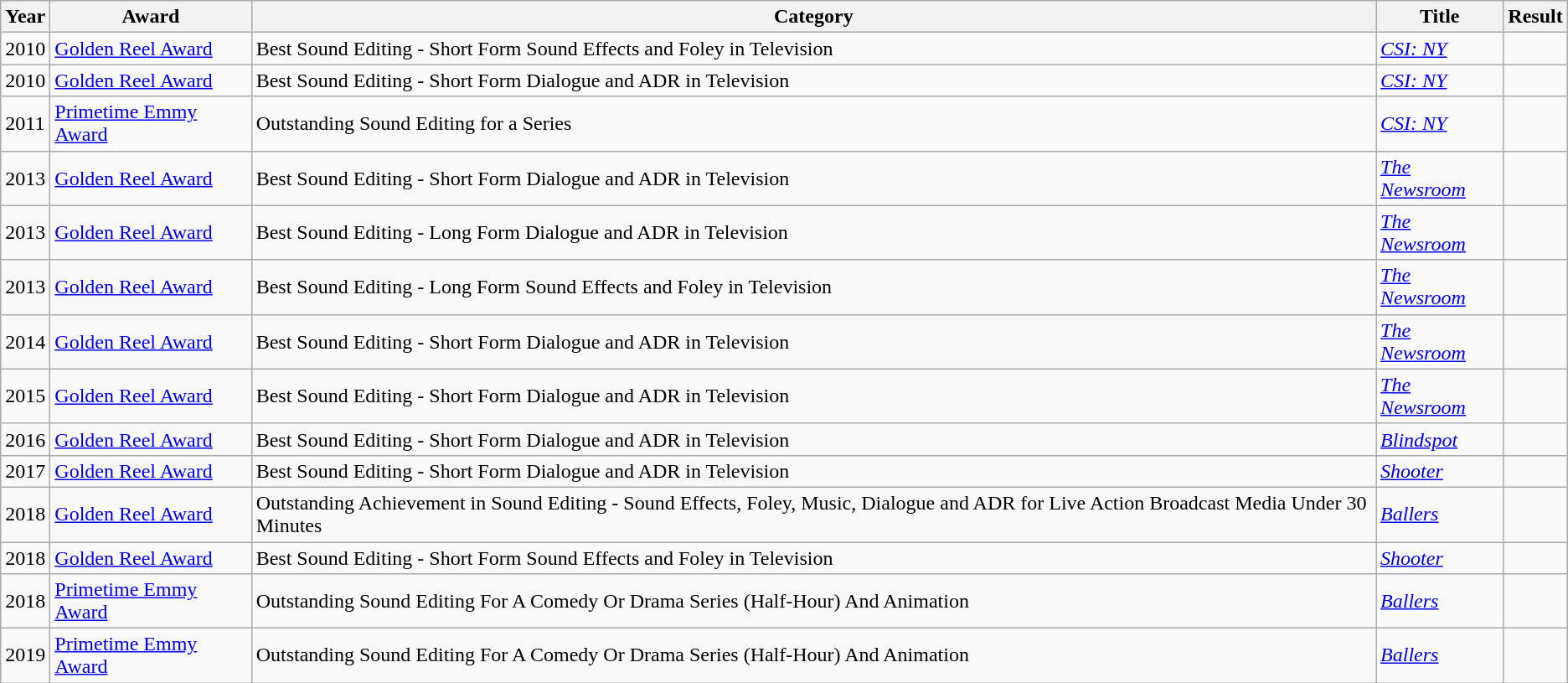<table class="wikitable sortable">
<tr>
<th>Year</th>
<th>Award</th>
<th>Category</th>
<th>Title</th>
<th>Result</th>
</tr>
<tr>
<td>2010</td>
<td><a href='#'>Golden Reel Award</a></td>
<td>Best Sound Editing - Short Form Sound Effects and Foley in Television</td>
<td><em><a href='#'>CSI: NY</a></em></td>
<td></td>
</tr>
<tr>
<td>2010</td>
<td><a href='#'>Golden Reel Award</a></td>
<td>Best Sound Editing - Short Form Dialogue and ADR in Television</td>
<td><em><a href='#'>CSI: NY</a></em></td>
<td></td>
</tr>
<tr>
<td>2011</td>
<td><a href='#'>Primetime Emmy Award</a></td>
<td>Outstanding Sound Editing for a Series</td>
<td><em><a href='#'>CSI: NY</a></em></td>
<td></td>
</tr>
<tr>
<td>2013</td>
<td><a href='#'>Golden Reel Award</a></td>
<td>Best Sound Editing - Short Form Dialogue and ADR in Television</td>
<td><em><a href='#'>The Newsroom</a></em></td>
<td></td>
</tr>
<tr>
<td>2013</td>
<td><a href='#'>Golden Reel Award</a></td>
<td>Best Sound Editing - Long Form Dialogue and ADR in Television</td>
<td><em><a href='#'>The Newsroom</a></em></td>
<td></td>
</tr>
<tr>
<td>2013</td>
<td><a href='#'>Golden Reel Award</a></td>
<td>Best Sound Editing - Long Form Sound Effects and Foley in Television</td>
<td><em><a href='#'>The Newsroom</a></em></td>
<td></td>
</tr>
<tr>
<td>2014</td>
<td><a href='#'>Golden Reel Award</a></td>
<td>Best Sound Editing - Short Form Dialogue and ADR in Television</td>
<td><em><a href='#'>The Newsroom</a></em></td>
<td></td>
</tr>
<tr>
<td>2015</td>
<td><a href='#'>Golden Reel Award</a></td>
<td>Best Sound Editing - Short Form Dialogue and ADR in Television</td>
<td><em><a href='#'>The Newsroom</a></em></td>
<td></td>
</tr>
<tr>
<td>2016</td>
<td><a href='#'>Golden Reel Award</a></td>
<td>Best Sound Editing - Short Form Dialogue and ADR in Television</td>
<td><em><a href='#'>Blindspot</a></em></td>
<td></td>
</tr>
<tr>
<td>2017</td>
<td><a href='#'>Golden Reel Award</a></td>
<td>Best Sound Editing - Short Form Dialogue and ADR in Television</td>
<td><em><a href='#'>Shooter</a></em></td>
<td></td>
</tr>
<tr>
<td>2018</td>
<td><a href='#'>Golden Reel Award</a></td>
<td>Outstanding Achievement in Sound Editing - Sound Effects, Foley, Music, Dialogue and ADR for Live Action Broadcast Media Under 30 Minutes</td>
<td><em><a href='#'>Ballers</a></em></td>
<td></td>
</tr>
<tr>
<td>2018</td>
<td><a href='#'>Golden Reel Award</a></td>
<td>Best Sound Editing - Short Form Sound Effects and Foley in Television</td>
<td><em><a href='#'>Shooter</a></em></td>
<td></td>
</tr>
<tr>
<td>2018</td>
<td><a href='#'>Primetime Emmy Award</a></td>
<td>Outstanding Sound Editing For A Comedy Or Drama Series (Half-Hour) And Animation</td>
<td><em><a href='#'>Ballers</a></em></td>
<td></td>
</tr>
<tr>
<td>2019</td>
<td><a href='#'>Primetime Emmy Award</a></td>
<td>Outstanding Sound Editing For A Comedy Or Drama Series (Half-Hour) And Animation</td>
<td><em><a href='#'>Ballers</a></em></td>
<td></td>
</tr>
</table>
